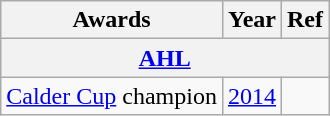<table class="wikitable">
<tr>
<th>Awards</th>
<th>Year</th>
<th>Ref</th>
</tr>
<tr>
<th colspan="3"><a href='#'>AHL</a></th>
</tr>
<tr>
<td><a href='#'>Calder Cup</a> champion</td>
<td><a href='#'>2014</a></td>
<td></td>
</tr>
</table>
